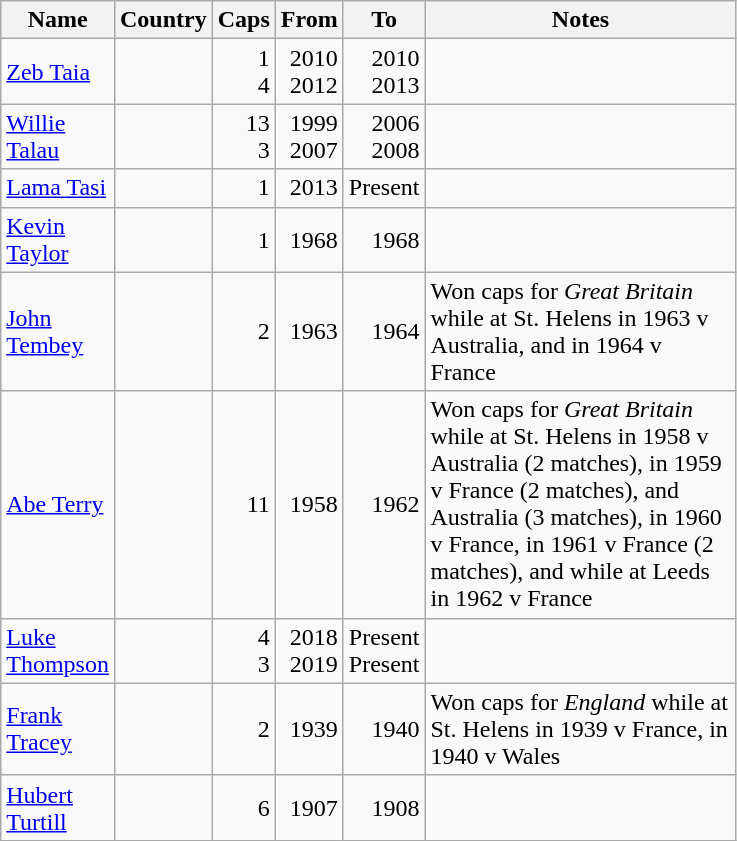<table class="wikitable">
<tr>
<th width="60px">Name</th>
<th width="30px">Country</th>
<th width="30px">Caps</th>
<th width="30px">From</th>
<th width="30px">To</th>
<th width="200px">Notes</th>
</tr>
<tr>
<td align="left"><a href='#'>Zeb Taia</a></td>
<td align="left"><br></td>
<td align="right">1<br>4</td>
<td align="right">2010<br>2012</td>
<td align="right">2010<br>2013</td>
<td align="left"></td>
</tr>
<tr>
<td align="left"><a href='#'>Willie Talau</a></td>
<td align="left"><br></td>
<td align="right">13<br>3</td>
<td align="right">1999<br>2007</td>
<td align="right">2006<br>2008</td>
<td align="left"></td>
</tr>
<tr>
<td align="left"><a href='#'>Lama Tasi</a></td>
<td align="left"></td>
<td align="right">1</td>
<td align="right">2013</td>
<td align="right">Present</td>
<td align="left"></td>
</tr>
<tr>
<td align="left"><a href='#'>Kevin Taylor</a></td>
<td align="left"></td>
<td align="right">1</td>
<td align="right">1968</td>
<td align="right">1968</td>
<td align="left"></td>
</tr>
<tr>
<td align="left"><a href='#'>John Tembey</a></td>
<td align="left"></td>
<td align="right">2</td>
<td align="right">1963</td>
<td align="right">1964</td>
<td align="left">Won caps for <em>Great Britain</em> while at St. Helens in 1963 v Australia, and in 1964 v France</td>
</tr>
<tr>
<td align="left"><a href='#'>Abe Terry</a></td>
<td align="left"></td>
<td align="right">11</td>
<td align="right">1958</td>
<td align="right">1962</td>
<td align="left">Won caps for <em>Great Britain</em> while at St. Helens in 1958 v Australia (2 matches), in 1959 v France (2 matches), and Australia (3 matches), in 1960 v France, in 1961 v France (2 matches), and while at Leeds in 1962 v France</td>
</tr>
<tr>
<td align="left"><a href='#'>Luke Thompson</a></td>
<td align="left"><br></td>
<td align="right">4<br>3</td>
<td align="right">2018<br>2019</td>
<td align="right">Present<br>Present</td>
<td align="left"></td>
</tr>
<tr>
<td align="left"><a href='#'>Frank Tracey</a></td>
<td align="left"></td>
<td align="right">2</td>
<td align="right">1939</td>
<td align="right">1940</td>
<td align="left">Won caps for <em>England</em> while at St. Helens in 1939 v France, in 1940 v Wales</td>
</tr>
<tr>
<td align="left"><a href='#'>Hubert Turtill</a></td>
<td align="left"></td>
<td align="right">6</td>
<td align="right">1907</td>
<td align="right">1908</td>
<td align="left"></td>
</tr>
<tr>
</tr>
</table>
